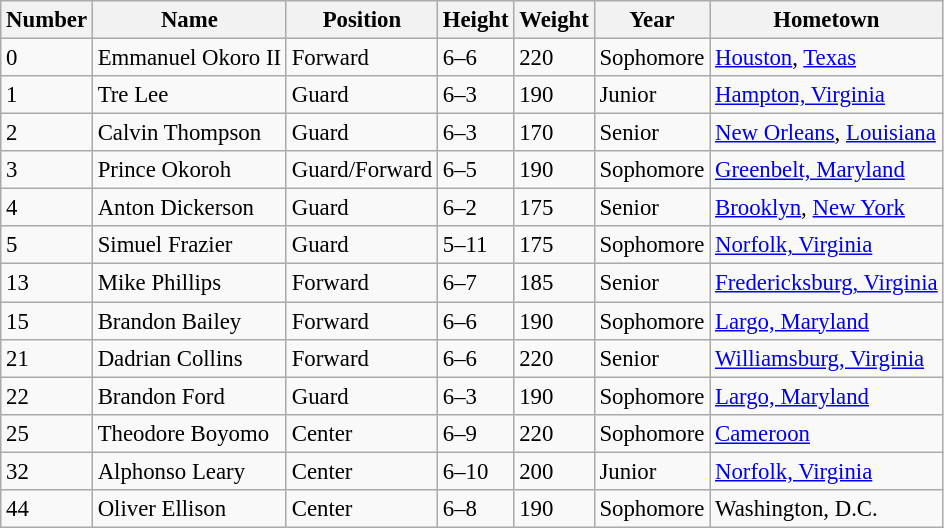<table class="wikitable" style="font-size: 95%;">
<tr>
<th>Number</th>
<th>Name</th>
<th>Position</th>
<th>Height</th>
<th>Weight</th>
<th>Year</th>
<th>Hometown</th>
</tr>
<tr>
<td>0</td>
<td>Emmanuel Okoro II</td>
<td>Forward</td>
<td>6–6</td>
<td>220</td>
<td>Sophomore</td>
<td><a href='#'>Houston</a>, <a href='#'>Texas</a></td>
</tr>
<tr>
<td>1</td>
<td>Tre Lee</td>
<td>Guard</td>
<td>6–3</td>
<td>190</td>
<td>Junior</td>
<td><a href='#'>Hampton, Virginia</a></td>
</tr>
<tr>
<td>2</td>
<td>Calvin Thompson</td>
<td>Guard</td>
<td>6–3</td>
<td>170</td>
<td>Senior</td>
<td><a href='#'>New Orleans</a>, <a href='#'>Louisiana</a></td>
</tr>
<tr>
<td>3</td>
<td>Prince Okoroh</td>
<td>Guard/Forward</td>
<td>6–5</td>
<td>190</td>
<td>Sophomore</td>
<td><a href='#'>Greenbelt, Maryland</a></td>
</tr>
<tr>
<td>4</td>
<td>Anton Dickerson</td>
<td>Guard</td>
<td>6–2</td>
<td>175</td>
<td>Senior</td>
<td><a href='#'>Brooklyn</a>, <a href='#'>New York</a></td>
</tr>
<tr>
<td>5</td>
<td>Simuel Frazier</td>
<td>Guard</td>
<td>5–11</td>
<td>175</td>
<td>Sophomore</td>
<td><a href='#'>Norfolk, Virginia</a></td>
</tr>
<tr>
<td>13</td>
<td>Mike Phillips</td>
<td>Forward</td>
<td>6–7</td>
<td>185</td>
<td>Senior</td>
<td><a href='#'>Fredericksburg, Virginia</a></td>
</tr>
<tr>
<td>15</td>
<td>Brandon Bailey</td>
<td>Forward</td>
<td>6–6</td>
<td>190</td>
<td>Sophomore</td>
<td><a href='#'>Largo, Maryland</a></td>
</tr>
<tr>
<td>21</td>
<td>Dadrian Collins</td>
<td>Forward</td>
<td>6–6</td>
<td>220</td>
<td>Senior</td>
<td><a href='#'>Williamsburg, Virginia</a></td>
</tr>
<tr>
<td>22</td>
<td>Brandon Ford</td>
<td>Guard</td>
<td>6–3</td>
<td>190</td>
<td>Sophomore</td>
<td><a href='#'>Largo, Maryland</a></td>
</tr>
<tr>
<td>25</td>
<td>Theodore Boyomo</td>
<td>Center</td>
<td>6–9</td>
<td>220</td>
<td>Sophomore</td>
<td><a href='#'>Cameroon</a></td>
</tr>
<tr>
<td>32</td>
<td>Alphonso Leary</td>
<td>Center</td>
<td>6–10</td>
<td>200</td>
<td>Junior</td>
<td><a href='#'>Norfolk, Virginia</a></td>
</tr>
<tr>
<td>44</td>
<td>Oliver Ellison</td>
<td>Center</td>
<td>6–8</td>
<td>190</td>
<td>Sophomore</td>
<td>Washington, D.C.</td>
</tr>
</table>
